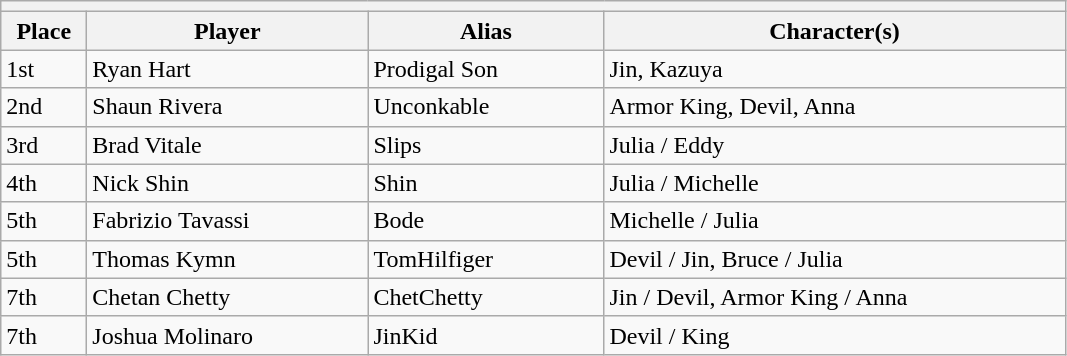<table class="wikitable">
<tr>
<th colspan=6></th>
</tr>
<tr>
<th style="width:50px;">Place</th>
<th style="width:180px;">Player</th>
<th style="width:150px;">Alias</th>
<th style="width:300px;">Character(s)</th>
</tr>
<tr>
<td>1st</td>
<td> Ryan Hart</td>
<td>Prodigal Son</td>
<td>Jin, Kazuya</td>
</tr>
<tr>
<td>2nd</td>
<td> Shaun Rivera</td>
<td>Unconkable</td>
<td>Armor King, Devil, Anna</td>
</tr>
<tr>
<td>3rd</td>
<td> Brad Vitale</td>
<td>Slips</td>
<td>Julia / Eddy</td>
</tr>
<tr>
<td>4th</td>
<td> Nick Shin</td>
<td>Shin</td>
<td>Julia / Michelle</td>
</tr>
<tr>
<td>5th</td>
<td> Fabrizio Tavassi</td>
<td>Bode</td>
<td>Michelle / Julia</td>
</tr>
<tr>
<td>5th</td>
<td> Thomas Kymn</td>
<td>TomHilfiger</td>
<td>Devil / Jin, Bruce / Julia</td>
</tr>
<tr>
<td>7th</td>
<td> Chetan Chetty</td>
<td>ChetChetty</td>
<td>Jin / Devil, Armor King / Anna</td>
</tr>
<tr>
<td>7th</td>
<td> Joshua Molinaro</td>
<td>JinKid</td>
<td>Devil / King</td>
</tr>
</table>
